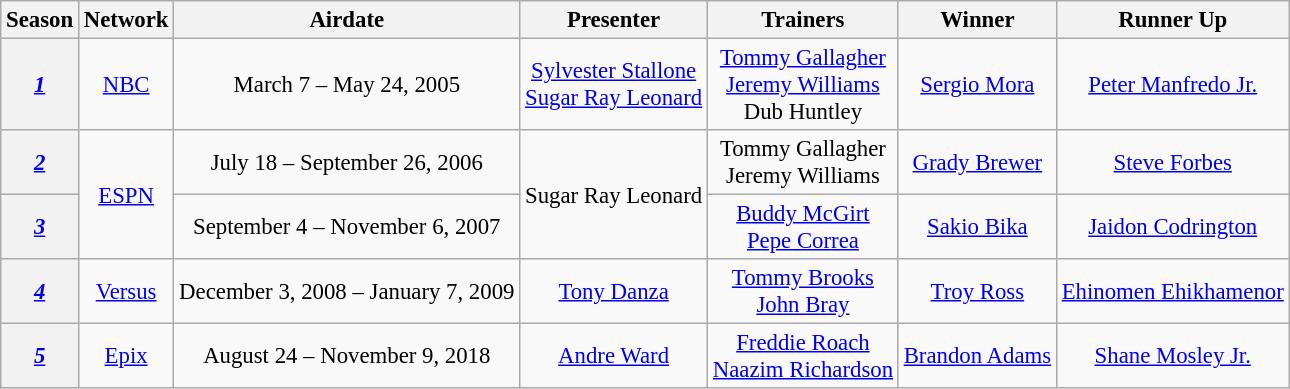<table class="wikitable"  style="text-align:center; font-size:95%;">
<tr>
<th>Season</th>
<th>Network</th>
<th>Airdate</th>
<th>Presenter</th>
<th>Trainers</th>
<th>Winner</th>
<th>Runner Up</th>
</tr>
<tr>
<th><em><a href='#'>1</a></em></th>
<td><a href='#'>NBC</a></td>
<td>March 7 – May 24, 2005</td>
<td><a href='#'>Sylvester Stallone</a><br><a href='#'>Sugar Ray Leonard</a></td>
<td><a href='#'>Tommy Gallagher</a><br><a href='#'>Jeremy Williams</a><br>Dub Huntley</td>
<td><a href='#'>Sergio Mora</a><br></td>
<td><a href='#'>Peter Manfredo Jr.</a><br></td>
</tr>
<tr>
<th><em><a href='#'>2</a></em></th>
<td rowspan=2><a href='#'>ESPN</a></td>
<td>July 18 – September 26, 2006</td>
<td rowspan=2>Sugar Ray Leonard</td>
<td>Tommy Gallagher<br>Jeremy Williams</td>
<td><a href='#'>Grady Brewer</a><br></td>
<td><a href='#'>Steve Forbes</a><br></td>
</tr>
<tr>
<th><em><a href='#'>3</a></em></th>
<td>September 4 – November 6, 2007</td>
<td><a href='#'>Buddy McGirt</a><br><a href='#'>Pepe Correa</a></td>
<td><a href='#'>Sakio Bika</a><br></td>
<td><a href='#'>Jaidon Codrington</a><br></td>
</tr>
<tr>
<th><em><a href='#'>4</a></em></th>
<td><a href='#'>Versus</a></td>
<td>December 3, 2008 – January 7, 2009</td>
<td><a href='#'>Tony Danza</a></td>
<td><a href='#'>Tommy Brooks</a><br><a href='#'>John Bray</a></td>
<td><a href='#'>Troy Ross</a><br></td>
<td><a href='#'>Ehinomen Ehikhamenor</a><br></td>
</tr>
<tr>
<th><em><a href='#'>5</a></em></th>
<td><a href='#'>Epix</a></td>
<td>August 24 – November 9, 2018</td>
<td><a href='#'>Andre Ward</a></td>
<td><a href='#'>Freddie Roach</a><br><a href='#'>Naazim Richardson</a></td>
<td><a href='#'>Brandon Adams</a></td>
<td><a href='#'>Shane Mosley Jr.</a></td>
</tr>
</table>
